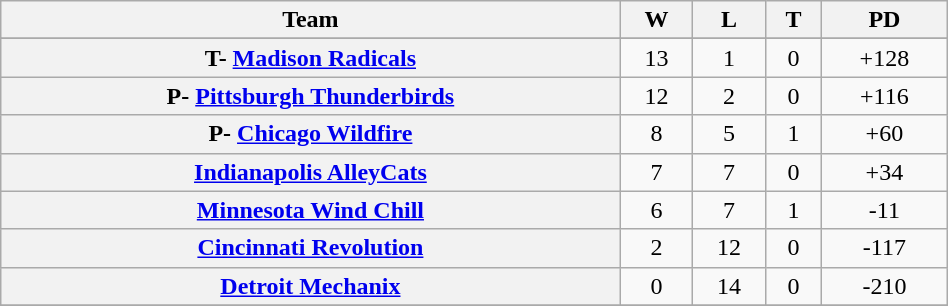<table class="wikitable" width=50% style="text-align:center;">
<tr>
<th>Team</th>
<th>W</th>
<th>L</th>
<th>T</th>
<th>PD</th>
</tr>
<tr>
</tr>
<tr>
<th><strong>T- </strong><a href='#'>Madison Radicals</a></th>
<td style="text-align:center;">13</td>
<td style="text-align:center;">1</td>
<td style="text-align:center;">0</td>
<td style="text-align:center;">+128</td>
</tr>
<tr>
<th><strong>P- </strong><a href='#'>Pittsburgh Thunderbirds</a></th>
<td style="text-align:center;">12</td>
<td style="text-align:center;">2</td>
<td style="text-align:center;">0</td>
<td style="text-align:center;">+116</td>
</tr>
<tr>
<th><strong>P- </strong><a href='#'>Chicago Wildfire</a></th>
<td style="text-align:center;">8</td>
<td style="text-align:center;">5</td>
<td style="text-align:center;">1</td>
<td style="text-align:center;">+60</td>
</tr>
<tr>
<th><a href='#'>Indianapolis AlleyCats</a></th>
<td style="text-align:center;">7</td>
<td style="text-align:center;">7</td>
<td style="text-align:center;">0</td>
<td style="text-align:center;">+34</td>
</tr>
<tr>
<th><a href='#'>Minnesota Wind Chill</a></th>
<td style="text-align:center;">6</td>
<td style="text-align:center;">7</td>
<td style="text-align:center;">1</td>
<td style="text-align:center;">-11</td>
</tr>
<tr>
<th><a href='#'>Cincinnati Revolution</a></th>
<td style="text-align:center;">2</td>
<td style="text-align:center;">12</td>
<td style="text-align:center;">0</td>
<td style="text-align:center;">-117</td>
</tr>
<tr>
<th><a href='#'>Detroit Mechanix</a></th>
<td style="text-align:center;">0</td>
<td style="text-align:center;">14</td>
<td style="text-align:center;">0</td>
<td style="text-align:center;">-210</td>
</tr>
<tr>
</tr>
</table>
